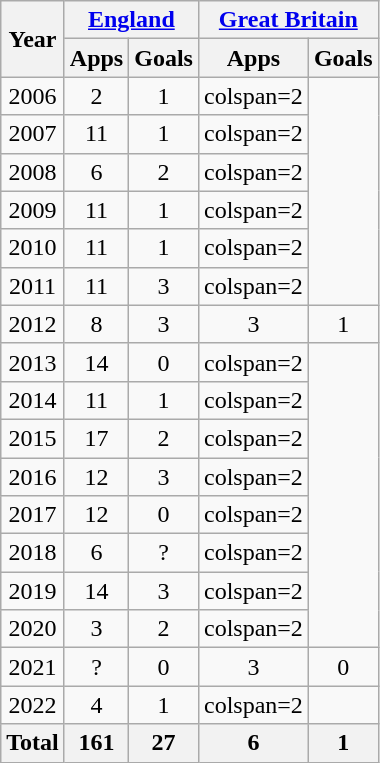<table class="wikitable" style="text-align:center">
<tr>
<th rowspan=2>Year</th>
<th colspan=2><a href='#'>England</a></th>
<th colspan=2><a href='#'>Great Britain</a></th>
</tr>
<tr>
<th>Apps</th>
<th>Goals</th>
<th>Apps</th>
<th>Goals</th>
</tr>
<tr>
<td>2006</td>
<td>2</td>
<td>1</td>
<td>colspan=2</td>
</tr>
<tr>
<td>2007</td>
<td>11</td>
<td>1</td>
<td>colspan=2</td>
</tr>
<tr>
<td>2008</td>
<td>6</td>
<td>2</td>
<td>colspan=2</td>
</tr>
<tr>
<td>2009</td>
<td>11</td>
<td>1</td>
<td>colspan=2</td>
</tr>
<tr>
<td>2010</td>
<td>11</td>
<td>1</td>
<td>colspan=2</td>
</tr>
<tr>
<td>2011</td>
<td>11</td>
<td>3</td>
<td>colspan=2</td>
</tr>
<tr>
<td>2012</td>
<td>8</td>
<td>3</td>
<td>3</td>
<td>1</td>
</tr>
<tr>
<td>2013</td>
<td>14</td>
<td>0</td>
<td>colspan=2</td>
</tr>
<tr>
<td>2014</td>
<td>11</td>
<td>1</td>
<td>colspan=2</td>
</tr>
<tr>
<td>2015</td>
<td>17</td>
<td>2</td>
<td>colspan=2</td>
</tr>
<tr>
<td>2016</td>
<td>12</td>
<td>3</td>
<td>colspan=2</td>
</tr>
<tr>
<td>2017</td>
<td>12</td>
<td>0</td>
<td>colspan=2</td>
</tr>
<tr>
<td>2018</td>
<td>6</td>
<td>?</td>
<td>colspan=2</td>
</tr>
<tr>
<td>2019</td>
<td>14</td>
<td>3</td>
<td>colspan=2</td>
</tr>
<tr>
<td>2020</td>
<td>3</td>
<td>2</td>
<td>colspan=2</td>
</tr>
<tr>
<td>2021</td>
<td>?</td>
<td>0</td>
<td>3</td>
<td>0</td>
</tr>
<tr>
<td>2022</td>
<td>4</td>
<td>1</td>
<td>colspan=2</td>
</tr>
<tr>
<th>Total</th>
<th>161</th>
<th>27</th>
<th>6</th>
<th>1</th>
</tr>
</table>
